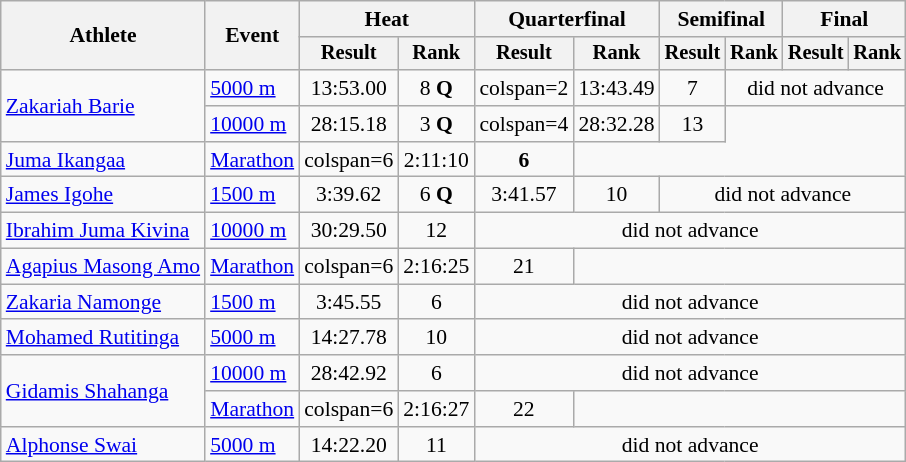<table class="wikitable" style="font-size:90%">
<tr>
<th rowspan="2">Athlete</th>
<th rowspan="2">Event</th>
<th colspan="2">Heat</th>
<th colspan="2">Quarterfinal</th>
<th colspan="2">Semifinal</th>
<th colspan="2">Final</th>
</tr>
<tr style="font-size:95%">
<th>Result</th>
<th>Rank</th>
<th>Result</th>
<th>Rank</th>
<th>Result</th>
<th>Rank</th>
<th>Result</th>
<th>Rank</th>
</tr>
<tr align=center>
<td align=left rowspan=2><a href='#'>Zakariah Barie</a></td>
<td align=left><a href='#'>5000 m</a></td>
<td>13:53.00</td>
<td>8 <strong>Q</strong></td>
<td>colspan=2 </td>
<td>13:43.49</td>
<td>7</td>
<td colspan=4>did not advance</td>
</tr>
<tr align=center>
<td align=left><a href='#'>10000 m</a></td>
<td>28:15.18</td>
<td>3 <strong>Q</strong></td>
<td>colspan=4 </td>
<td>28:32.28</td>
<td>13</td>
</tr>
<tr align=center>
<td align=left><a href='#'>Juma Ikangaa</a></td>
<td align=left><a href='#'>Marathon</a></td>
<td>colspan=6 </td>
<td>2:11:10</td>
<td><strong>6</strong></td>
</tr>
<tr align=center>
<td align=left><a href='#'>James Igohe</a></td>
<td align=left><a href='#'>1500 m</a></td>
<td>3:39.62</td>
<td>6 <strong>Q</strong></td>
<td>3:41.57</td>
<td>10</td>
<td colspan=4>did not advance</td>
</tr>
<tr align=center>
<td align=left><a href='#'>Ibrahim Juma Kivina</a></td>
<td align=left><a href='#'>10000 m</a></td>
<td>30:29.50</td>
<td>12</td>
<td colspan=6>did not advance</td>
</tr>
<tr align=center>
<td align=left><a href='#'>Agapius Masong Amo</a></td>
<td align=left><a href='#'>Marathon</a></td>
<td>colspan=6 </td>
<td>2:16:25</td>
<td>21</td>
</tr>
<tr align=center>
<td align=left><a href='#'>Zakaria Namonge</a></td>
<td align=left><a href='#'>1500 m</a></td>
<td>3:45.55</td>
<td>6</td>
<td colspan=6>did not advance</td>
</tr>
<tr align=center>
<td align=left><a href='#'>Mohamed Rutitinga</a></td>
<td align=left><a href='#'>5000 m</a></td>
<td>14:27.78</td>
<td>10</td>
<td colspan=6>did not advance</td>
</tr>
<tr align=center>
<td align=left rowspan=2><a href='#'>Gidamis Shahanga</a></td>
<td align=left><a href='#'>10000 m</a></td>
<td>28:42.92</td>
<td>6</td>
<td colspan=6>did not advance</td>
</tr>
<tr align=center>
<td align=left><a href='#'>Marathon</a></td>
<td>colspan=6 </td>
<td>2:16:27</td>
<td>22</td>
</tr>
<tr align=center>
<td align=left><a href='#'>Alphonse Swai</a></td>
<td align=left><a href='#'>5000 m</a></td>
<td>14:22.20</td>
<td>11</td>
<td colspan=6>did not advance</td>
</tr>
</table>
